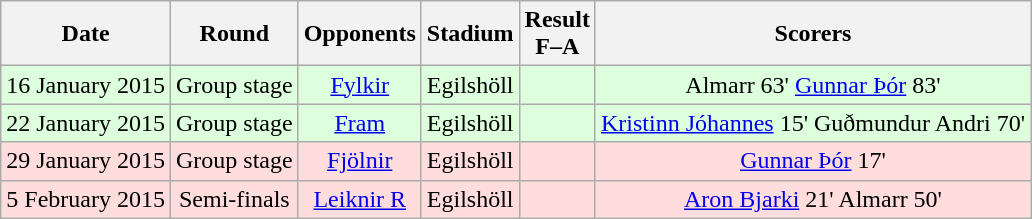<table class="wikitable" style="text-align:center">
<tr>
<th>Date</th>
<th>Round</th>
<th>Opponents</th>
<th>Stadium</th>
<th>Result<br>F–A</th>
<th>Scorers</th>
</tr>
<tr bgcolor="#ddffdd">
<td>16 January 2015</td>
<td>Group stage</td>
<td><a href='#'>Fylkir</a></td>
<td>Egilshöll</td>
<td></td>
<td>Almarr 63' <a href='#'>Gunnar Þór</a> 83'</td>
</tr>
<tr bgcolor="#ddffdd">
<td>22 January 2015</td>
<td>Group stage</td>
<td><a href='#'>Fram</a></td>
<td>Egilshöll</td>
<td></td>
<td><a href='#'>Kristinn Jóhannes</a> 15' Guðmundur Andri 70'</td>
</tr>
<tr bgcolor="#ffdddd">
<td>29 January 2015</td>
<td>Group stage</td>
<td><a href='#'>Fjölnir</a></td>
<td>Egilshöll</td>
<td></td>
<td><a href='#'>Gunnar Þór</a> 17'</td>
</tr>
<tr bgcolor="#ffdddd">
<td>5 February 2015</td>
<td>Semi-finals</td>
<td><a href='#'>Leiknir R</a></td>
<td>Egilshöll</td>
<td></td>
<td><a href='#'>Aron Bjarki</a> 21' Almarr 50'</td>
</tr>
</table>
